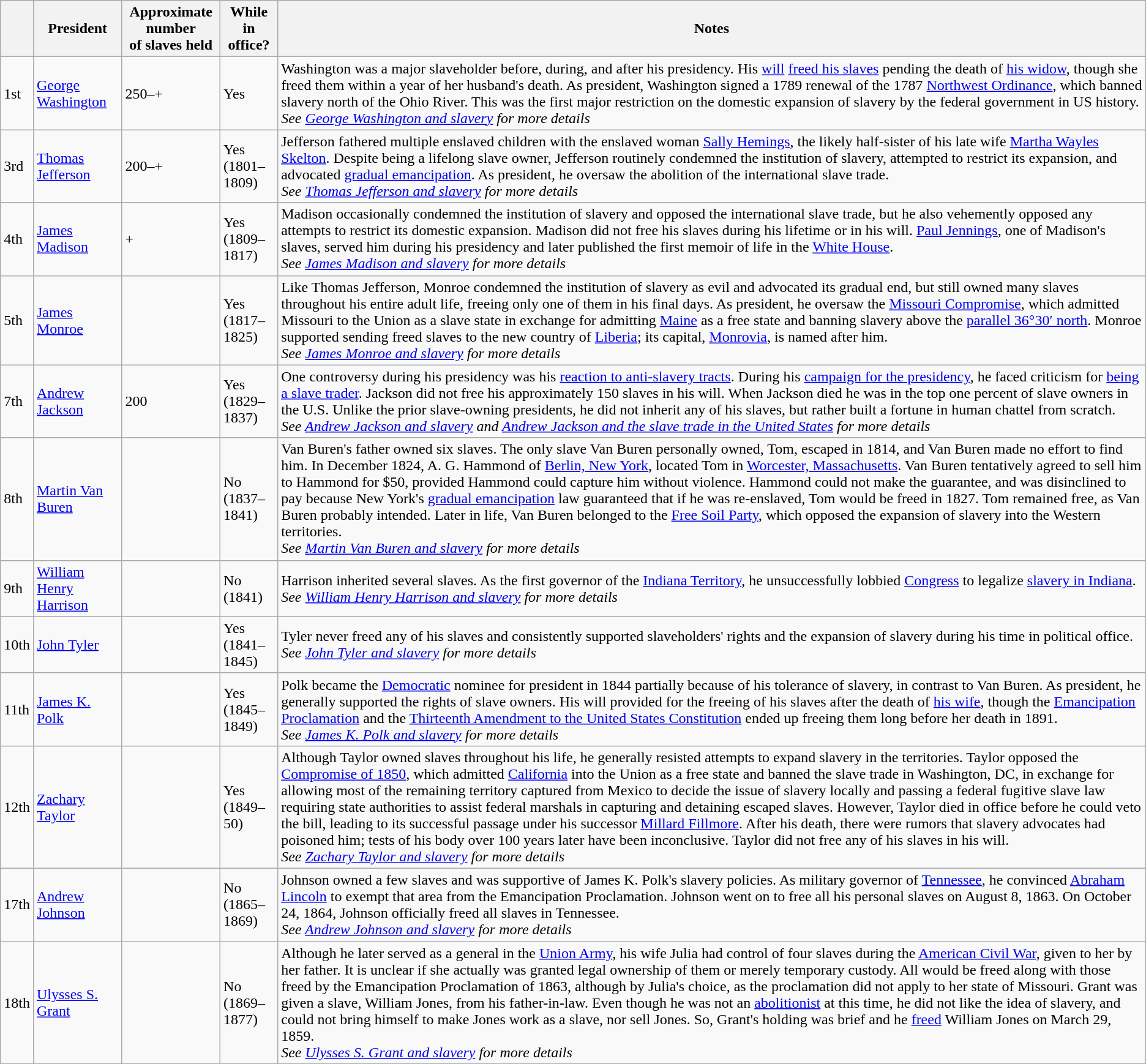<table class="wikitable sortable">
<tr>
<th scope="col"></th>
<th scope="col" width="">President</th>
<th scope="col">Approximate number<br>of slaves held</th>
<th scope="col">While in office?</th>
<th scope="col">Notes</th>
</tr>
<tr>
<td>1st</td>
<td><a href='#'>George Washington</a></td>
<td>250–+</td>
<td>Yes<br></td>
<td>Washington was a major slaveholder before, during, and after his presidency. His <a href='#'>will</a> <a href='#'>freed his slaves</a> pending the death of <a href='#'>his widow</a>, though she freed them within a year of her husband's death. As president, Washington signed a 1789 renewal of the 1787 <a href='#'>Northwest Ordinance</a>, which banned slavery north of the Ohio River. This was the first major restriction on the domestic expansion of slavery by the federal government in US history.<br><em>See <a href='#'>George Washington and slavery</a> for more details</em></td>
</tr>
<tr>
<td>3rd</td>
<td><a href='#'>Thomas Jefferson</a></td>
<td>200–+</td>
<td>Yes<br>(1801–1809)</td>
<td>Jefferson fathered multiple enslaved children with the enslaved woman <a href='#'>Sally Hemings</a>, the likely half-sister of his late wife <a href='#'>Martha Wayles Skelton</a>. Despite being a lifelong slave owner, Jefferson routinely condemned the institution of slavery, attempted to restrict its expansion, and advocated <a href='#'>gradual emancipation</a>. As president, he oversaw the abolition of the international slave trade.<br><em>See <a href='#'>Thomas Jefferson and slavery</a> for more details</em></td>
</tr>
<tr>
<td>4th</td>
<td><a href='#'>James Madison</a></td>
<td>+</td>
<td>Yes<br>(1809–1817)</td>
<td>Madison occasionally condemned the institution of slavery and opposed the international slave trade, but he also vehemently opposed any attempts to restrict its domestic expansion. Madison did not free his slaves during his lifetime or in his will. <a href='#'>Paul Jennings</a>, one of Madison's slaves, served him during his presidency and later published the first memoir of life in the <a href='#'>White House</a>.<br><em>See <a href='#'>James Madison and slavery</a> for more details</em></td>
</tr>
<tr>
<td>5th</td>
<td><a href='#'>James Monroe</a></td>
<td></td>
<td>Yes<br>(1817–1825)</td>
<td>Like Thomas Jefferson, Monroe condemned the institution of slavery as evil and advocated its gradual end, but still owned many slaves throughout his entire adult life, freeing only one of them in his final days. As president, he oversaw the <a href='#'>Missouri Compromise</a>, which admitted Missouri to the Union as a slave state in exchange for admitting <a href='#'>Maine</a> as a free state and banning slavery above the <a href='#'>parallel 36°30′ north</a>. Monroe supported sending freed slaves to the new country of <a href='#'>Liberia</a>; its capital, <a href='#'>Monrovia</a>, is named after him.<br><em>See <a href='#'>James Monroe and slavery</a> for more details</em></td>
</tr>
<tr>
<td>7th</td>
<td><a href='#'>Andrew Jackson</a></td>
<td>200</td>
<td>Yes<br>(1829–1837)</td>
<td>One controversy during his presidency was his <a href='#'>reaction to anti-slavery tracts</a>. During his <a href='#'>campaign for the presidency</a>, he faced criticism for <a href='#'>being a slave trader</a>. Jackson did not free his approximately 150 slaves in his will. When Jackson died he was in the top one percent of slave owners in the U.S. Unlike the prior slave-owning presidents, he did not inherit any of his slaves, but rather built a fortune in human chattel from scratch.<br><em>See <a href='#'>Andrew Jackson and slavery</a> and <a href='#'>Andrew Jackson and the slave trade in the United States</a> for more details</em></td>
</tr>
<tr>
<td>8th</td>
<td><a href='#'>Martin Van Buren</a></td>
<td></td>
<td>No<br>(1837–1841)</td>
<td>Van Buren's father owned six slaves. The only slave Van Buren personally owned, Tom, escaped in 1814, and Van Buren made no effort to find him. In December 1824, A. G. Hammond of <a href='#'>Berlin, New York</a>, located Tom in <a href='#'>Worcester, Massachusetts</a>. Van Buren tentatively agreed to sell him to Hammond for $50, provided Hammond could capture him without violence. Hammond could not make the guarantee, and was disinclined to pay because New York's <a href='#'>gradual emancipation</a> law guaranteed that if he was re-enslaved, Tom would be freed in 1827. Tom remained free, as Van Buren probably intended. Later in life, Van Buren belonged to the <a href='#'>Free Soil Party</a>, which opposed the expansion of slavery into the Western territories.<br><em>See <a href='#'>Martin Van Buren and slavery</a> for more details</em></td>
</tr>
<tr>
<td>9th</td>
<td><a href='#'>William Henry Harrison</a></td>
<td></td>
<td>No<br>(1841)</td>
<td>Harrison inherited several slaves. As the first governor of the <a href='#'>Indiana Territory</a>, he unsuccessfully lobbied <a href='#'>Congress</a> to legalize <a href='#'>slavery in Indiana</a>.<br><em>See <a href='#'>William Henry Harrison and slavery</a> for more details</em></td>
</tr>
<tr>
<td>10th</td>
<td><a href='#'>John Tyler</a></td>
<td></td>
<td>Yes<br>(1841–1845)</td>
<td>Tyler never freed any of his slaves and consistently supported slaveholders' rights and the expansion of slavery during his time in political office.<br><em>See <a href='#'>John Tyler and slavery</a> for more details</em></td>
</tr>
<tr>
<td>11th</td>
<td><a href='#'>James K. Polk</a></td>
<td></td>
<td>Yes<br>(1845–1849)</td>
<td>Polk became the <a href='#'>Democratic</a> nominee for president in 1844 partially because of his tolerance of slavery, in contrast to Van Buren. As president, he generally supported the rights of slave owners. His will provided for the freeing of his slaves after the death of <a href='#'>his wife</a>, though the <a href='#'>Emancipation Proclamation</a> and the <a href='#'>Thirteenth Amendment to the United States Constitution</a> ended up freeing them long before her death in 1891.<br><em>See <a href='#'>James K. Polk and slavery</a> for more details</em></td>
</tr>
<tr>
<td>12th</td>
<td><a href='#'>Zachary Taylor</a></td>
<td></td>
<td>Yes<br>(1849–50)</td>
<td>Although Taylor owned slaves throughout his life, he generally resisted attempts to expand slavery in the territories. Taylor opposed the <a href='#'>Compromise of 1850</a>, which admitted <a href='#'>California</a> into the Union as a free state and banned the slave trade in Washington, DC, in exchange for allowing most of the remaining territory captured from Mexico to decide the issue of slavery locally and passing a federal fugitive slave law requiring state authorities to assist federal marshals in capturing and detaining escaped slaves. However, Taylor died in office before he could veto the bill, leading to its successful passage under his successor <a href='#'>Millard Fillmore</a>. After his death, there were rumors that slavery advocates had poisoned him; tests of his body over 100 years later have been inconclusive. Taylor did not free any of his slaves in his will.<br><em>See <a href='#'>Zachary Taylor and slavery</a> for more details</em></td>
</tr>
<tr>
<td>17th</td>
<td><a href='#'>Andrew Johnson</a></td>
<td></td>
<td>No<br>(1865–1869)</td>
<td>Johnson owned a few slaves and was supportive of James K. Polk's slavery policies. As military governor of <a href='#'>Tennessee</a>, he convinced <a href='#'>Abraham Lincoln</a> to exempt that area from the Emancipation Proclamation. Johnson went on to free all his personal slaves on August 8, 1863. On October 24, 1864, Johnson officially freed all slaves in Tennessee.<br><em>See <a href='#'>Andrew Johnson and slavery</a> for more details</em></td>
</tr>
<tr>
<td>18th</td>
<td><a href='#'>Ulysses S. Grant</a></td>
<td></td>
<td>No<br>(1869–1877)</td>
<td>Although he later served as a general in the <a href='#'>Union Army</a>, his wife Julia had control of four slaves during the <a href='#'>American Civil War</a>, given to her by her father. It is unclear if she actually was granted legal ownership of them or merely temporary custody. All would be freed along with those freed by the Emancipation Proclamation of 1863, although by Julia's choice, as the proclamation did not apply to her state of Missouri. Grant was given a slave, William Jones, from his father-in-law. Even though he was not an <a href='#'>abolitionist</a> at this time, he did not like the idea of slavery, and could not bring himself to make Jones work as a slave, nor sell Jones. So, Grant's holding was brief and he <a href='#'>freed</a> William Jones on March 29, 1859.<br><em>See <a href='#'>Ulysses S. Grant and slavery</a> for more details</em></td>
</tr>
</table>
